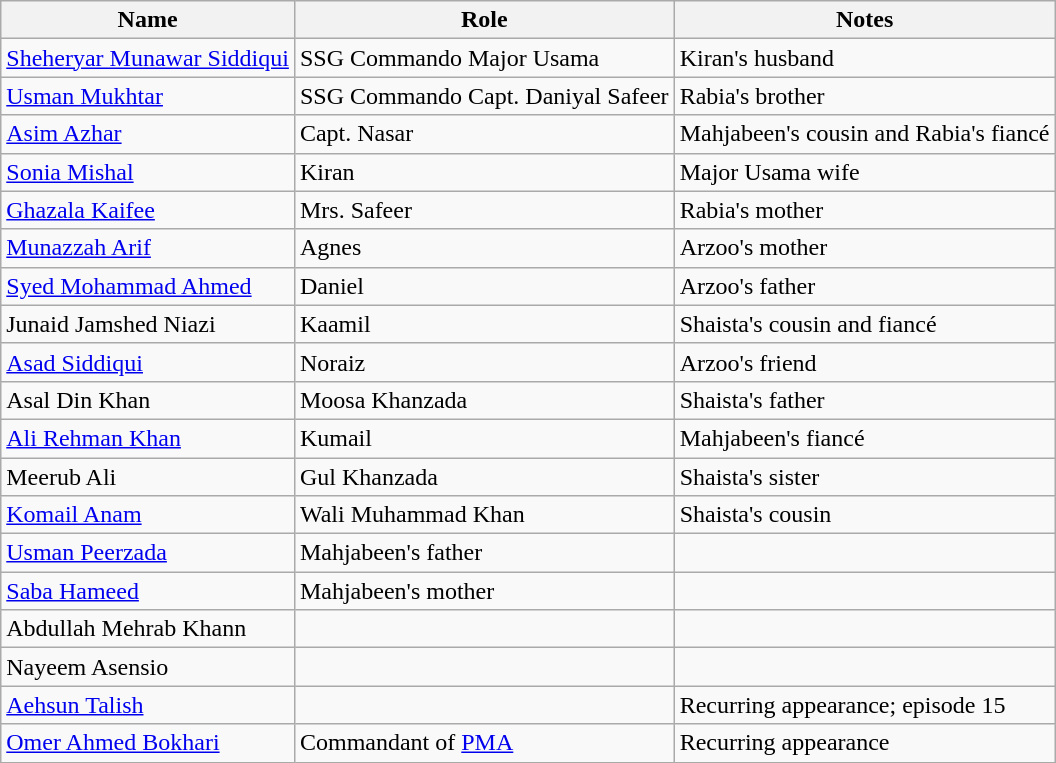<table class="wikitable">
<tr>
<th>Name</th>
<th>Role</th>
<th>Notes</th>
</tr>
<tr>
<td><a href='#'>Sheheryar Munawar Siddiqui</a></td>
<td>SSG Commando Major Usama</td>
<td>Kiran's husband</td>
</tr>
<tr>
<td><a href='#'>Usman Mukhtar</a></td>
<td>SSG Commando Capt. Daniyal Safeer</td>
<td>Rabia's brother</td>
</tr>
<tr>
<td><a href='#'>Asim Azhar</a></td>
<td>Capt. Nasar</td>
<td>Mahjabeen's cousin and Rabia's fiancé</td>
</tr>
<tr>
<td><a href='#'>Sonia Mishal</a></td>
<td>Kiran</td>
<td>Major Usama wife</td>
</tr>
<tr>
<td><a href='#'>Ghazala Kaifee</a></td>
<td>Mrs. Safeer</td>
<td>Rabia's mother</td>
</tr>
<tr>
<td><a href='#'>Munazzah Arif</a></td>
<td>Agnes</td>
<td>Arzoo's mother</td>
</tr>
<tr>
<td><a href='#'>Syed Mohammad Ahmed</a></td>
<td>Daniel</td>
<td>Arzoo's father</td>
</tr>
<tr>
<td>Junaid Jamshed Niazi</td>
<td>Kaamil</td>
<td>Shaista's cousin and fiancé</td>
</tr>
<tr>
<td><a href='#'>Asad Siddiqui</a></td>
<td>Noraiz</td>
<td>Arzoo's friend</td>
</tr>
<tr>
<td>Asal Din Khan</td>
<td>Moosa Khanzada</td>
<td>Shaista's father</td>
</tr>
<tr>
<td><a href='#'>Ali Rehman Khan</a></td>
<td>Kumail</td>
<td>Mahjabeen's fiancé</td>
</tr>
<tr>
<td>Meerub Ali</td>
<td>Gul Khanzada</td>
<td>Shaista's sister</td>
</tr>
<tr>
<td><a href='#'>Komail Anam</a></td>
<td>Wali Muhammad Khan</td>
<td>Shaista's cousin</td>
</tr>
<tr>
<td><a href='#'>Usman Peerzada</a></td>
<td>Mahjabeen's father</td>
<td></td>
</tr>
<tr>
<td><a href='#'>Saba Hameed</a></td>
<td>Mahjabeen's mother</td>
<td></td>
</tr>
<tr>
<td>Abdullah Mehrab Khann</td>
<td></td>
<td></td>
</tr>
<tr>
<td>Nayeem Asensio</td>
<td></td>
<td></td>
</tr>
<tr>
<td><a href='#'>Aehsun Talish</a></td>
<td></td>
<td>Recurring appearance; episode 15</td>
</tr>
<tr>
<td><a href='#'>Omer Ahmed Bokhari</a></td>
<td>Commandant of <a href='#'>PMA</a></td>
<td>Recurring appearance</td>
</tr>
</table>
